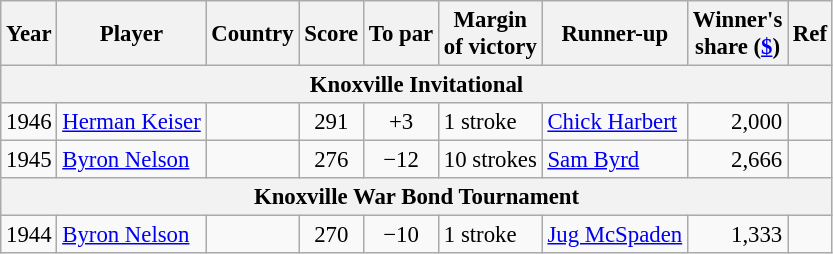<table class="wikitable" style="font-size:95%">
<tr>
<th>Year</th>
<th>Player</th>
<th>Country</th>
<th>Score</th>
<th>To par</th>
<th>Margin<br>of victory</th>
<th>Runner-up</th>
<th>Winner's<br>share (<a href='#'>$</a>)</th>
<th>Ref</th>
</tr>
<tr>
<th colspan=9>Knoxville Invitational</th>
</tr>
<tr>
<td>1946</td>
<td><a href='#'>Herman Keiser</a></td>
<td></td>
<td align=center>291</td>
<td align=center>+3</td>
<td>1 stroke</td>
<td> <a href='#'>Chick Harbert</a></td>
<td align=right>2,000</td>
<td></td>
</tr>
<tr>
<td>1945</td>
<td><a href='#'>Byron Nelson</a></td>
<td></td>
<td align=center>276</td>
<td align=center>−12</td>
<td>10 strokes</td>
<td> <a href='#'>Sam Byrd</a></td>
<td align=right>2,666</td>
<td></td>
</tr>
<tr>
<th colspan=9>Knoxville War Bond Tournament</th>
</tr>
<tr>
<td>1944</td>
<td><a href='#'>Byron Nelson</a></td>
<td></td>
<td align=center>270</td>
<td align=center>−10</td>
<td>1 stroke</td>
<td> <a href='#'>Jug McSpaden</a></td>
<td align=right>1,333</td>
<td></td>
</tr>
</table>
